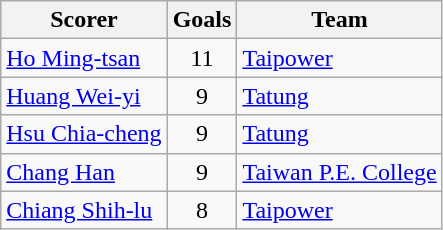<table class="wikitable">
<tr>
<th>Scorer</th>
<th>Goals</th>
<th>Team</th>
</tr>
<tr>
<td><a href='#'>Ho Ming-tsan</a></td>
<td style="text-align:center;">11</td>
<td><a href='#'>Taipower</a></td>
</tr>
<tr>
<td><a href='#'>Huang Wei-yi</a></td>
<td style="text-align:center;">9</td>
<td><a href='#'>Tatung</a></td>
</tr>
<tr>
<td><a href='#'>Hsu Chia-cheng</a></td>
<td style="text-align:center;">9</td>
<td><a href='#'>Tatung</a></td>
</tr>
<tr>
<td><a href='#'>Chang Han</a></td>
<td style="text-align:center;">9</td>
<td><a href='#'>Taiwan P.E. College</a></td>
</tr>
<tr>
<td><a href='#'>Chiang Shih-lu</a></td>
<td style="text-align:center;">8</td>
<td><a href='#'>Taipower</a></td>
</tr>
</table>
